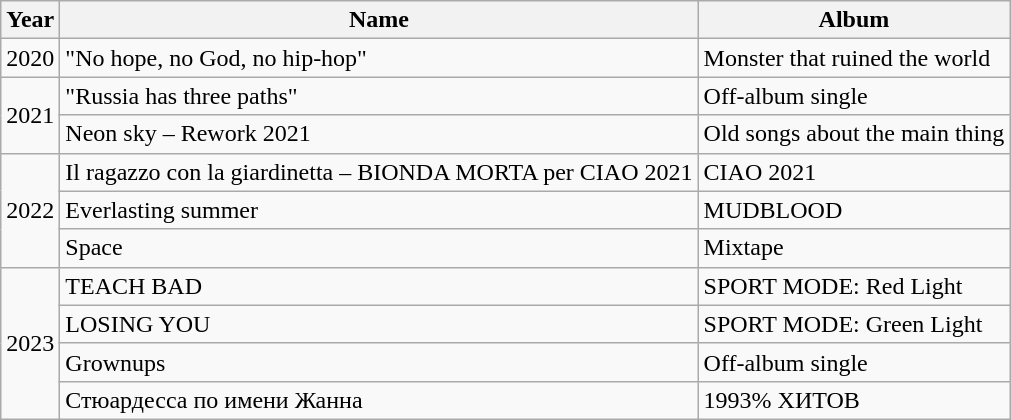<table class="wikitable">
<tr>
<th>Year</th>
<th>Name</th>
<th>Album</th>
</tr>
<tr>
<td>2020</td>
<td>"No hope, no God, no hip-hop"<br></td>
<td>Monster that ruined the world</td>
</tr>
<tr>
<td rowspan="2">2021</td>
<td>"Russia has three paths"<br></td>
<td>Off-album single</td>
</tr>
<tr>
<td>Neon sky – Rework 2021<br></td>
<td>Old songs about the main thing</td>
</tr>
<tr>
<td rowspan="3">2022</td>
<td>Il ragazzo con la giardinetta – BIONDA MORTA per CIAO 2021</td>
<td>CIAO 2021</td>
</tr>
<tr>
<td>Everlasting summer<br></td>
<td>MUDBLOOD</td>
</tr>
<tr>
<td>Space<br></td>
<td>Mixtape</td>
</tr>
<tr>
<td rowspan="4">2023</td>
<td>TEACH BAD<br></td>
<td>SPORT MODE: Red Light</td>
</tr>
<tr>
<td>LOSING YOU<br></td>
<td>SPORT MODE: Green Light</td>
</tr>
<tr>
<td>Grownups<br></td>
<td>Off-album single</td>
</tr>
<tr>
<td>Стюардесса по имени Жанна</td>
<td>1993% XИTOB</td>
</tr>
</table>
